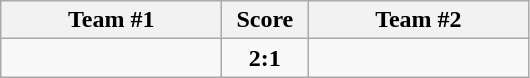<table class="wikitable" style="text-align:center;">
<tr>
<th width=140>Team #1</th>
<th width=50>Score</th>
<th width=140>Team #2</th>
</tr>
<tr>
<td style="text-align:right;"></td>
<td><strong>2:1</strong></td>
<td style="text-align:left;"></td>
</tr>
</table>
